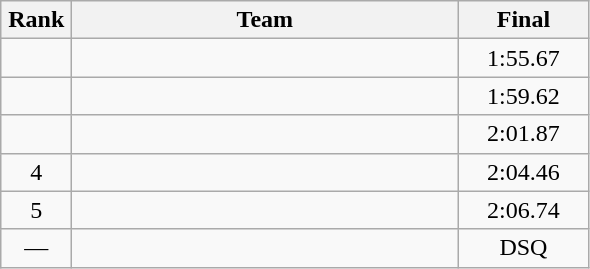<table class=wikitable style="text-align:center">
<tr>
<th width=40>Rank</th>
<th width=250>Team</th>
<th width=80>Final</th>
</tr>
<tr>
<td></td>
<td align=left></td>
<td>1:55.67</td>
</tr>
<tr>
<td></td>
<td align=left></td>
<td>1:59.62</td>
</tr>
<tr>
<td></td>
<td align=left></td>
<td>2:01.87</td>
</tr>
<tr>
<td>4</td>
<td align=left></td>
<td>2:04.46</td>
</tr>
<tr>
<td>5</td>
<td align=left></td>
<td>2:06.74</td>
</tr>
<tr>
<td>—</td>
<td align=left></td>
<td>DSQ</td>
</tr>
</table>
